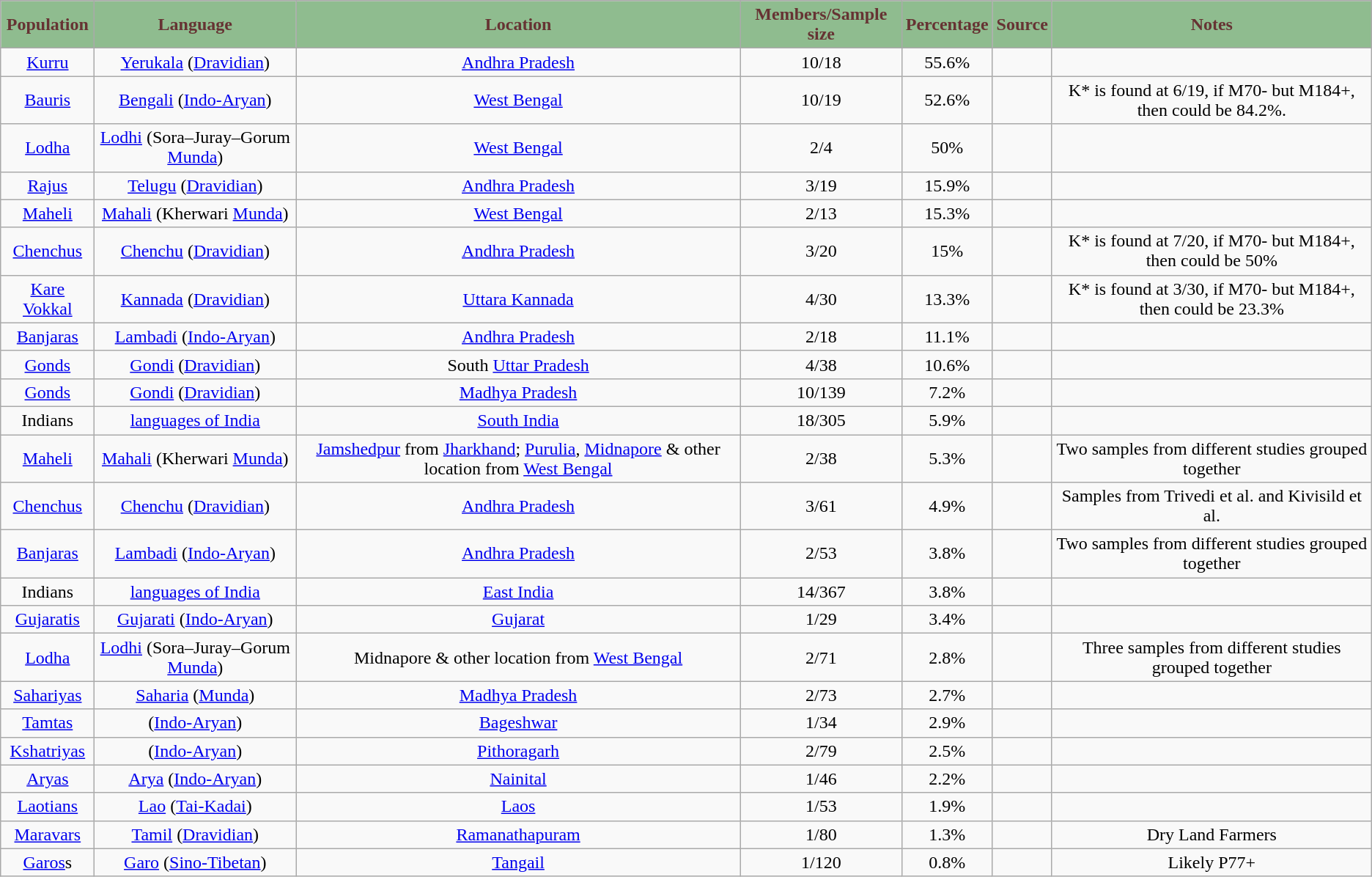<table class="wikitable sortable mw-collapsible" style="text-align:center">
<tr>
<th style="background:DarkSeaGreen; color:#633;">Population</th>
<th style="background:DarkSeaGreen; color:#633;">Language</th>
<th style="background:DarkSeaGreen; color:#633;">Location</th>
<th style="background:DarkSeaGreen; color:#633;">Members/Sample size</th>
<th style="background:DarkSeaGreen; color:#633;">Percentage</th>
<th style="background:DarkSeaGreen; color:#633;">Source</th>
<th style="background:DarkSeaGreen; color:#633;">Notes</th>
</tr>
<tr>
<td><a href='#'>Kurru</a></td>
<td><a href='#'>Yerukala</a> (<a href='#'>Dravidian</a>)</td>
<td><a href='#'>Andhra Pradesh</a></td>
<td>10/18</td>
<td>55.6%</td>
<td></td>
<td></td>
</tr>
<tr>
<td><a href='#'>Bauris</a></td>
<td><a href='#'>Bengali</a> (<a href='#'>Indo-Aryan</a>)</td>
<td><a href='#'>West Bengal</a></td>
<td>10/19</td>
<td>52.6%</td>
<td></td>
<td>K* is found at 6/19, if M70- but M184+, then could be 84.2%.</td>
</tr>
<tr>
<td><a href='#'>Lodha</a></td>
<td><a href='#'>Lodhi</a> (Sora–Juray–Gorum <a href='#'>Munda</a>)</td>
<td><a href='#'>West Bengal</a></td>
<td>2/4</td>
<td>50%</td>
<td></td>
<td></td>
</tr>
<tr>
<td><a href='#'>Rajus</a></td>
<td><a href='#'>Telugu</a> (<a href='#'>Dravidian</a>)</td>
<td><a href='#'>Andhra Pradesh</a></td>
<td>3/19</td>
<td>15.9%</td>
<td></td>
<td></td>
</tr>
<tr>
<td><a href='#'>Maheli</a></td>
<td><a href='#'>Mahali</a> (Kherwari <a href='#'>Munda</a>)</td>
<td><a href='#'>West Bengal</a></td>
<td>2/13</td>
<td>15.3%</td>
<td></td>
<td></td>
</tr>
<tr>
<td><a href='#'>Chenchus</a></td>
<td><a href='#'>Chenchu</a> (<a href='#'>Dravidian</a>)</td>
<td><a href='#'>Andhra Pradesh</a></td>
<td>3/20</td>
<td>15%</td>
<td></td>
<td>K* is found at 7/20, if M70- but M184+, then could be 50%</td>
</tr>
<tr>
<td><a href='#'>Kare Vokkal</a></td>
<td><a href='#'>Kannada</a> (<a href='#'>Dravidian</a>)</td>
<td><a href='#'>Uttara Kannada</a></td>
<td>4/30</td>
<td>13.3%</td>
<td></td>
<td>K* is found at 3/30, if M70- but M184+, then could be 23.3%</td>
</tr>
<tr>
<td><a href='#'>Banjaras</a></td>
<td><a href='#'>Lambadi</a> (<a href='#'>Indo-Aryan</a>)</td>
<td><a href='#'>Andhra Pradesh</a></td>
<td>2/18</td>
<td>11.1%</td>
<td></td>
<td></td>
</tr>
<tr>
<td><a href='#'>Gonds</a></td>
<td><a href='#'>Gondi</a> (<a href='#'>Dravidian</a>)</td>
<td>South <a href='#'>Uttar Pradesh</a></td>
<td>4/38</td>
<td>10.6%</td>
<td></td>
<td></td>
</tr>
<tr>
<td><a href='#'>Gonds</a></td>
<td><a href='#'>Gondi</a> (<a href='#'>Dravidian</a>)</td>
<td><a href='#'>Madhya Pradesh</a></td>
<td>10/139</td>
<td>7.2%</td>
<td></td>
<td></td>
</tr>
<tr>
<td>Indians</td>
<td><a href='#'>languages of India</a></td>
<td><a href='#'>South India</a></td>
<td>18/305</td>
<td>5.9%</td>
<td></td>
<td></td>
</tr>
<tr>
<td><a href='#'>Maheli</a></td>
<td><a href='#'>Mahali</a> (Kherwari <a href='#'>Munda</a>)</td>
<td><a href='#'>Jamshedpur</a> from <a href='#'>Jharkhand</a>; <a href='#'>Purulia</a>, <a href='#'>Midnapore</a> & other location from <a href='#'>West Bengal</a></td>
<td>2/38</td>
<td>5.3%</td>
<td></td>
<td>Two samples from different studies grouped together</td>
</tr>
<tr>
<td><a href='#'>Chenchus</a></td>
<td><a href='#'>Chenchu</a> (<a href='#'>Dravidian</a>)</td>
<td><a href='#'>Andhra Pradesh</a></td>
<td>3/61</td>
<td>4.9%</td>
<td></td>
<td>Samples from Trivedi et al. and Kivisild et al.</td>
</tr>
<tr>
<td><a href='#'>Banjaras</a></td>
<td><a href='#'>Lambadi</a> (<a href='#'>Indo-Aryan</a>)</td>
<td><a href='#'>Andhra Pradesh</a></td>
<td>2/53</td>
<td>3.8%</td>
<td></td>
<td>Two samples from different studies grouped together</td>
</tr>
<tr>
<td>Indians</td>
<td><a href='#'>languages of India</a></td>
<td><a href='#'>East India</a></td>
<td>14/367</td>
<td>3.8%</td>
<td></td>
<td></td>
</tr>
<tr>
<td><a href='#'>Gujaratis</a></td>
<td><a href='#'>Gujarati</a> (<a href='#'>Indo-Aryan</a>)</td>
<td><a href='#'>Gujarat</a></td>
<td>1/29</td>
<td>3.4%</td>
<td></td>
<td></td>
</tr>
<tr>
<td><a href='#'>Lodha</a></td>
<td><a href='#'>Lodhi</a> (Sora–Juray–Gorum <a href='#'>Munda</a>)</td>
<td>Midnapore & other location from <a href='#'>West Bengal</a></td>
<td>2/71</td>
<td>2.8%</td>
<td></td>
<td>Three samples from different studies grouped together</td>
</tr>
<tr>
<td><a href='#'>Sahariyas</a></td>
<td><a href='#'>Saharia</a> (<a href='#'>Munda</a>)</td>
<td><a href='#'>Madhya Pradesh</a></td>
<td>2/73</td>
<td>2.7%</td>
<td></td>
<td></td>
</tr>
<tr>
<td><a href='#'>Tamtas</a></td>
<td>(<a href='#'>Indo-Aryan</a>)</td>
<td><a href='#'>Bageshwar</a></td>
<td>1/34</td>
<td>2.9%</td>
<td></td>
<td></td>
</tr>
<tr>
<td><a href='#'>Kshatriyas</a></td>
<td>(<a href='#'>Indo-Aryan</a>)</td>
<td><a href='#'>Pithoragarh</a></td>
<td>2/79</td>
<td>2.5%</td>
<td></td>
<td></td>
</tr>
<tr>
<td><a href='#'>Aryas</a></td>
<td><a href='#'>Arya</a> (<a href='#'>Indo-Aryan</a>)</td>
<td><a href='#'>Nainital</a></td>
<td>1/46</td>
<td>2.2%</td>
<td></td>
<td></td>
</tr>
<tr>
<td><a href='#'>Laotians</a></td>
<td><a href='#'>Lao</a> (<a href='#'>Tai-Kadai</a>)</td>
<td><a href='#'>Laos</a></td>
<td>1/53</td>
<td>1.9%</td>
<td></td>
<td></td>
</tr>
<tr>
<td><a href='#'>Maravars</a></td>
<td><a href='#'>Tamil</a> (<a href='#'>Dravidian</a>)</td>
<td><a href='#'>Ramanathapuram</a></td>
<td>1/80</td>
<td>1.3%</td>
<td></td>
<td>Dry Land Farmers</td>
</tr>
<tr>
<td><a href='#'>Garos</a>s</td>
<td><a href='#'>Garo</a> (<a href='#'>Sino-Tibetan</a>)</td>
<td><a href='#'>Tangail</a></td>
<td>1/120</td>
<td>0.8%</td>
<td></td>
<td>Likely P77+</td>
</tr>
</table>
